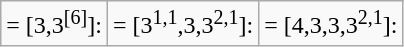<table class=wikitable>
<tr>
<td align=right> = [3,3<sup>[6]</sup>]:<br></td>
<td align=right> = [3<sup>1,1</sup>,3,3<sup>2,1</sup>]:<br></td>
<td align=right> = [4,3,3,3<sup>2,1</sup>]:<br></td>
</tr>
</table>
